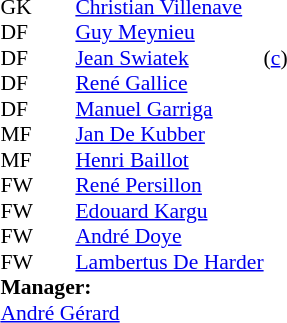<table style="font-size: 90%" cellspacing="0" cellpadding="0" align=center>
<tr>
<td colspan=4></td>
</tr>
<tr>
<th width=25></th>
<th width=25></th>
</tr>
<tr>
<td>GK</td>
<td><strong> </strong></td>
<td> <a href='#'>Christian Villenave</a></td>
</tr>
<tr>
<td>DF</td>
<td><strong> </strong></td>
<td> <a href='#'>Guy Meynieu</a></td>
</tr>
<tr>
<td>DF</td>
<td><strong> </strong></td>
<td> <a href='#'>Jean Swiatek</a></td>
<td>(<a href='#'>c</a>)</td>
</tr>
<tr>
<td>DF</td>
<td><strong> </strong></td>
<td> <a href='#'>René Gallice</a></td>
</tr>
<tr>
<td>DF</td>
<td><strong> </strong></td>
<td> <a href='#'>Manuel Garriga</a></td>
</tr>
<tr>
<td>MF</td>
<td><strong> </strong></td>
<td> <a href='#'>Jan De Kubber</a></td>
</tr>
<tr>
<td>MF</td>
<td><strong> </strong></td>
<td> <a href='#'>Henri Baillot</a></td>
</tr>
<tr>
<td>FW</td>
<td><strong> </strong></td>
<td> <a href='#'>René Persillon</a></td>
</tr>
<tr>
<td>FW</td>
<td><strong> </strong></td>
<td> <a href='#'>Edouard Kargu</a></td>
</tr>
<tr>
<td>FW</td>
<td><strong> </strong></td>
<td> <a href='#'>André Doye</a></td>
</tr>
<tr>
<td>FW</td>
<td><strong> </strong></td>
<td> <a href='#'>Lambertus De Harder</a></td>
</tr>
<tr>
<td colspan=3><strong>Manager:</strong></td>
</tr>
<tr>
<td colspan=4> <a href='#'>André Gérard</a></td>
</tr>
</table>
